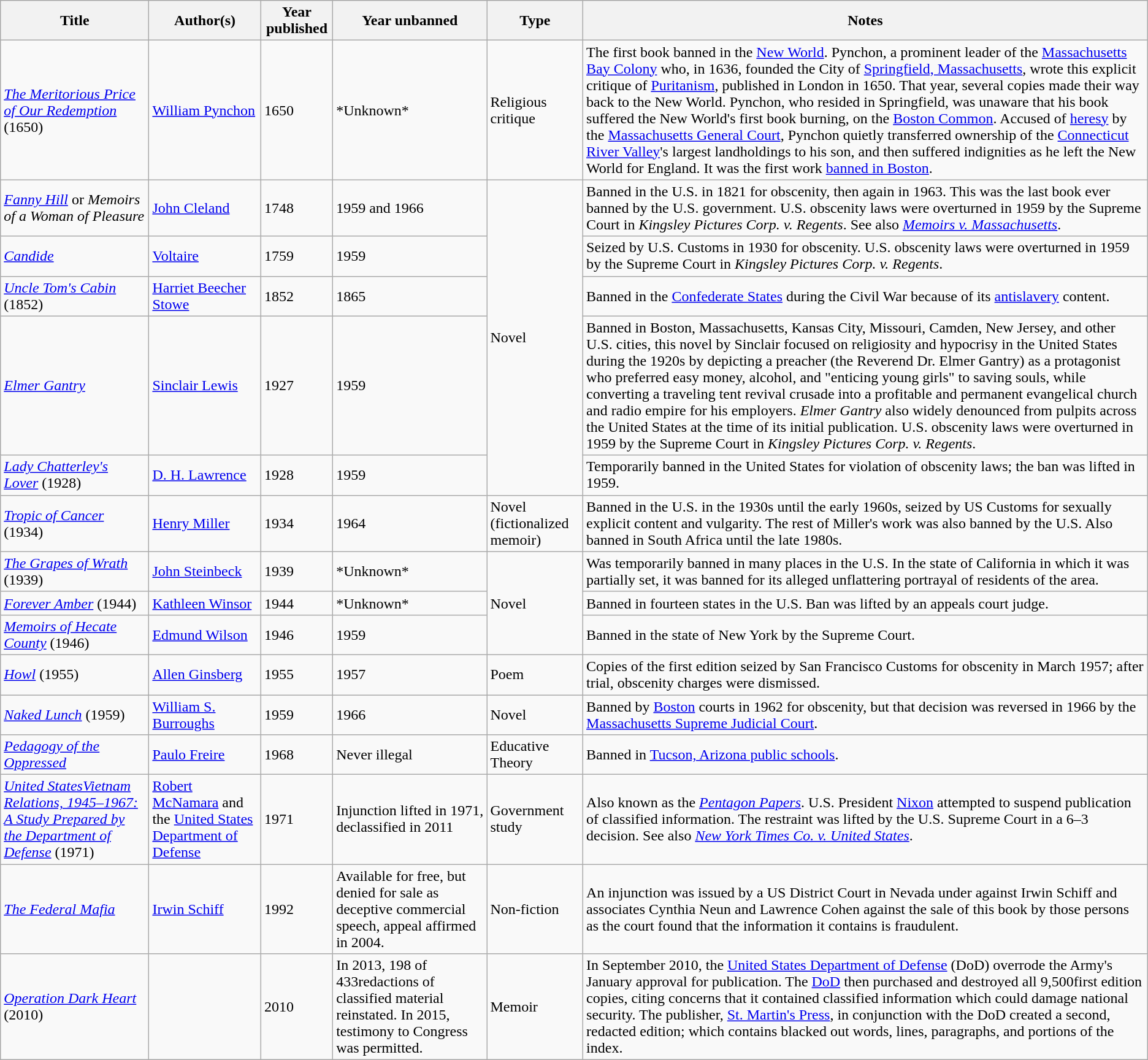<table class="wikitable sortable sticky-header">
<tr>
<th>Title</th>
<th>Author(s)</th>
<th>Year published</th>
<th>Year unbanned</th>
<th>Type</th>
<th class="unsortable">Notes</th>
</tr>
<tr>
<td><em><a href='#'>The Meritorious Price of Our Redemption</a></em> (1650)</td>
<td><a href='#'>William Pynchon</a></td>
<td>1650</td>
<td>*Unknown*</td>
<td>Religious critique</td>
<td>The first book banned in the <a href='#'>New World</a>. Pynchon, a prominent leader of the <a href='#'>Massachusetts Bay Colony</a> who, in 1636, founded the City of <a href='#'>Springfield, Massachusetts</a>, wrote this explicit critique of <a href='#'>Puritanism</a>, published in London in 1650. That year, several copies made their way back to the New World. Pynchon, who resided in Springfield, was unaware that his book suffered the New World's first book burning, on the <a href='#'>Boston Common</a>. Accused of <a href='#'>heresy</a> by the <a href='#'>Massachusetts General Court</a>, Pynchon quietly transferred ownership of the <a href='#'>Connecticut River Valley</a>'s largest landholdings to his son, and then suffered indignities as he left the New World for England. It was the first work <a href='#'>banned in Boston</a>.</td>
</tr>
<tr>
<td><em><a href='#'>Fanny Hill</a></em> or <em>Memoirs of a Woman of Pleasure</em></td>
<td><a href='#'>John Cleland</a></td>
<td>1748</td>
<td>1959 and 1966</td>
<td rowspan="5">Novel</td>
<td>Banned in the U.S. in 1821 for obscenity, then again in 1963. This was the last book ever banned by the U.S. government. U.S. obscenity laws were overturned in 1959 by the Supreme Court in <em>Kingsley Pictures Corp. v. Regents</em>. See also <em><a href='#'>Memoirs v. Massachusetts</a></em>.</td>
</tr>
<tr>
<td><em><a href='#'>Candide</a></em></td>
<td><a href='#'>Voltaire</a></td>
<td>1759</td>
<td>1959</td>
<td>Seized by U.S. Customs in 1930 for obscenity. U.S. obscenity laws were overturned in 1959 by the Supreme Court in <em>Kingsley Pictures Corp. v. Regents</em>.</td>
</tr>
<tr>
<td><em><a href='#'>Uncle Tom's Cabin</a></em> (1852)</td>
<td><a href='#'>Harriet Beecher Stowe</a></td>
<td>1852</td>
<td>1865</td>
<td>Banned in the <a href='#'>Confederate States</a> during the Civil War because of its <a href='#'>antislavery</a> content.</td>
</tr>
<tr>
<td><em><a href='#'>Elmer Gantry</a></em></td>
<td><a href='#'>Sinclair Lewis</a></td>
<td>1927</td>
<td>1959</td>
<td>Banned in Boston, Massachusetts, Kansas City, Missouri, Camden, New Jersey, and other U.S. cities, this novel by Sinclair focused on religiosity and hypocrisy in the United States during the 1920s by depicting a preacher (the Reverend Dr. Elmer Gantry) as a protagonist who preferred easy money, alcohol, and "enticing young girls" to saving souls, while converting a traveling tent revival crusade into a profitable and permanent evangelical church and radio empire for his employers. <em>Elmer Gantry</em> also widely denounced from pulpits across the United States at the time of its initial publication. U.S. obscenity laws were overturned in 1959 by the Supreme Court in <em>Kingsley Pictures Corp. v. Regents</em>.</td>
</tr>
<tr>
<td><em><a href='#'>Lady Chatterley's Lover</a></em> (1928)</td>
<td><a href='#'>D. H. Lawrence</a></td>
<td>1928</td>
<td>1959</td>
<td>Temporarily banned in the United States for violation of obscenity laws; the ban was lifted in 1959.</td>
</tr>
<tr>
<td><em><a href='#'>Tropic of Cancer</a></em> (1934)</td>
<td><a href='#'>Henry Miller</a></td>
<td>1934</td>
<td>1964</td>
<td>Novel (fictionalized memoir)</td>
<td>Banned in the U.S. in the 1930s until the early 1960s, seized by US Customs for sexually explicit content and vulgarity. The rest of Miller's work was also banned by the U.S. Also banned in South Africa until the late 1980s.</td>
</tr>
<tr>
<td><em><a href='#'>The Grapes of Wrath</a></em> (1939)</td>
<td><a href='#'>John Steinbeck</a></td>
<td>1939</td>
<td>*Unknown*</td>
<td rowspan="3">Novel</td>
<td>Was temporarily banned in many places in the U.S. In the state of California in which it was partially set, it was banned for its alleged unflattering portrayal of residents of the area.</td>
</tr>
<tr>
<td><em><a href='#'>Forever Amber</a></em> (1944)</td>
<td><a href='#'>Kathleen Winsor</a></td>
<td>1944</td>
<td>*Unknown*</td>
<td>Banned in fourteen states in the U.S. Ban was lifted by an appeals court judge.</td>
</tr>
<tr>
<td><em><a href='#'>Memoirs of Hecate County</a></em> (1946)</td>
<td><a href='#'>Edmund Wilson</a></td>
<td>1946</td>
<td>1959</td>
<td>Banned in the state of New York by the Supreme Court.</td>
</tr>
<tr>
<td><em><a href='#'>Howl</a></em> (1955)</td>
<td><a href='#'>Allen Ginsberg</a></td>
<td>1955</td>
<td>1957</td>
<td>Poem</td>
<td>Copies of the first edition seized by San Francisco Customs for obscenity in March 1957; after trial, obscenity charges were dismissed.</td>
</tr>
<tr>
<td><em><a href='#'>Naked Lunch</a></em> (1959)</td>
<td><a href='#'>William S. Burroughs</a></td>
<td>1959</td>
<td>1966</td>
<td>Novel</td>
<td>Banned by <a href='#'>Boston</a> courts in 1962 for obscenity, but that decision was reversed in 1966 by the <a href='#'>Massachusetts Supreme Judicial Court</a>.</td>
</tr>
<tr>
<td><em><a href='#'>Pedagogy of the Oppressed</a></em></td>
<td><a href='#'>Paulo Freire</a></td>
<td>1968</td>
<td>Never illegal</td>
<td>Educative Theory</td>
<td>Banned in <a href='#'>Tucson, Arizona public schools</a>.</td>
</tr>
<tr>
<td><em><a href='#'>United StatesVietnam Relations, 1945–1967: A Study Prepared by the Department of Defense</a></em> (1971)</td>
<td><a href='#'>Robert McNamara</a> and the <a href='#'>United States Department of Defense</a></td>
<td>1971</td>
<td>Injunction lifted in 1971, declassified in 2011</td>
<td>Government study</td>
<td>Also known as the <em><a href='#'>Pentagon Papers</a></em>. U.S. President <a href='#'>Nixon</a> attempted to suspend publication of classified information. The restraint was lifted by the U.S. Supreme Court in a 6–3 decision. See also <em><a href='#'>New York Times Co. v. United States</a></em>.</td>
</tr>
<tr>
<td><em><a href='#'>The Federal Mafia</a></em></td>
<td><a href='#'>Irwin Schiff</a></td>
<td>1992</td>
<td>Available for free, but denied for sale as deceptive commercial speech, appeal affirmed in 2004.</td>
<td>Non-fiction</td>
<td>An injunction was issued by a US District Court in Nevada under  against Irwin Schiff and associates Cynthia Neun and Lawrence Cohen against the sale of this book by those persons as the court found that the information it contains is fraudulent.</td>
</tr>
<tr>
<td><em><a href='#'>Operation Dark Heart</a></em> (2010)</td>
<td></td>
<td>2010</td>
<td>In 2013, 198 of 433redactions of classified material reinstated. In 2015, testimony to Congress was permitted.</td>
<td>Memoir</td>
<td>In September 2010, the <a href='#'>United States Department of Defense</a> (DoD) overrode the Army's January approval for publication. The <a href='#'>DoD</a> then purchased and destroyed all 9,500first edition copies, citing concerns that it contained classified information which could damage national security. The publisher, <a href='#'>St. Martin's Press</a>, in conjunction with the DoD created a second, redacted edition; which contains blacked out words, lines, paragraphs, and portions of the index.</td>
</tr>
</table>
